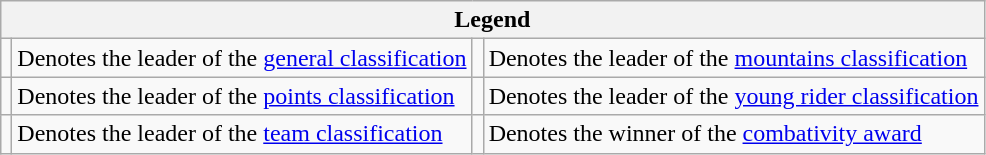<table class="wikitable noresize">
<tr>
<th colspan="4">Legend</th>
</tr>
<tr>
<td></td>
<td>Denotes the leader of the <a href='#'>general classification</a></td>
<td></td>
<td>Denotes the leader of the <a href='#'>mountains classification</a></td>
</tr>
<tr>
<td></td>
<td>Denotes the leader of the <a href='#'>points classification</a></td>
<td></td>
<td>Denotes the leader of the <a href='#'>young rider classification</a></td>
</tr>
<tr>
<td></td>
<td>Denotes the leader of the <a href='#'>team classification</a></td>
<td></td>
<td>Denotes the winner of the <a href='#'>combativity award</a></td>
</tr>
</table>
